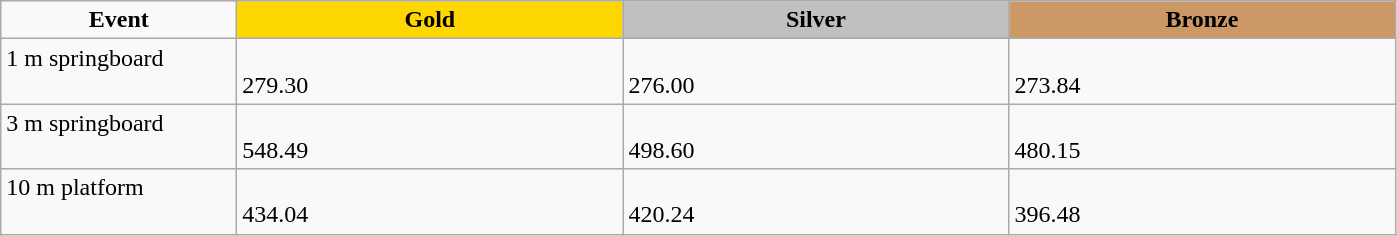<table class="wikitable" style="text-align:left">
<tr align="center">
<td width=150><strong>Event</strong></td>
<td width=250 bgcolor=gold><strong>Gold</strong></td>
<td width=250 bgcolor=silver><strong>Silver</strong></td>
<td width=250 bgcolor=CC9966><strong>Bronze</strong></td>
</tr>
<tr valign="top">
<td>1 m springboard<br><div></div></td>
<td><br> 279.30</td>
<td><br>276.00</td>
<td><br>273.84</td>
</tr>
<tr valign="top">
<td>3 m springboard<br><div></div></td>
<td><br>548.49</td>
<td><br>498.60</td>
<td><br>480.15</td>
</tr>
<tr valign="top">
<td>10 m platform<br><div></div></td>
<td><br>434.04</td>
<td><br>420.24</td>
<td><br>396.48</td>
</tr>
</table>
